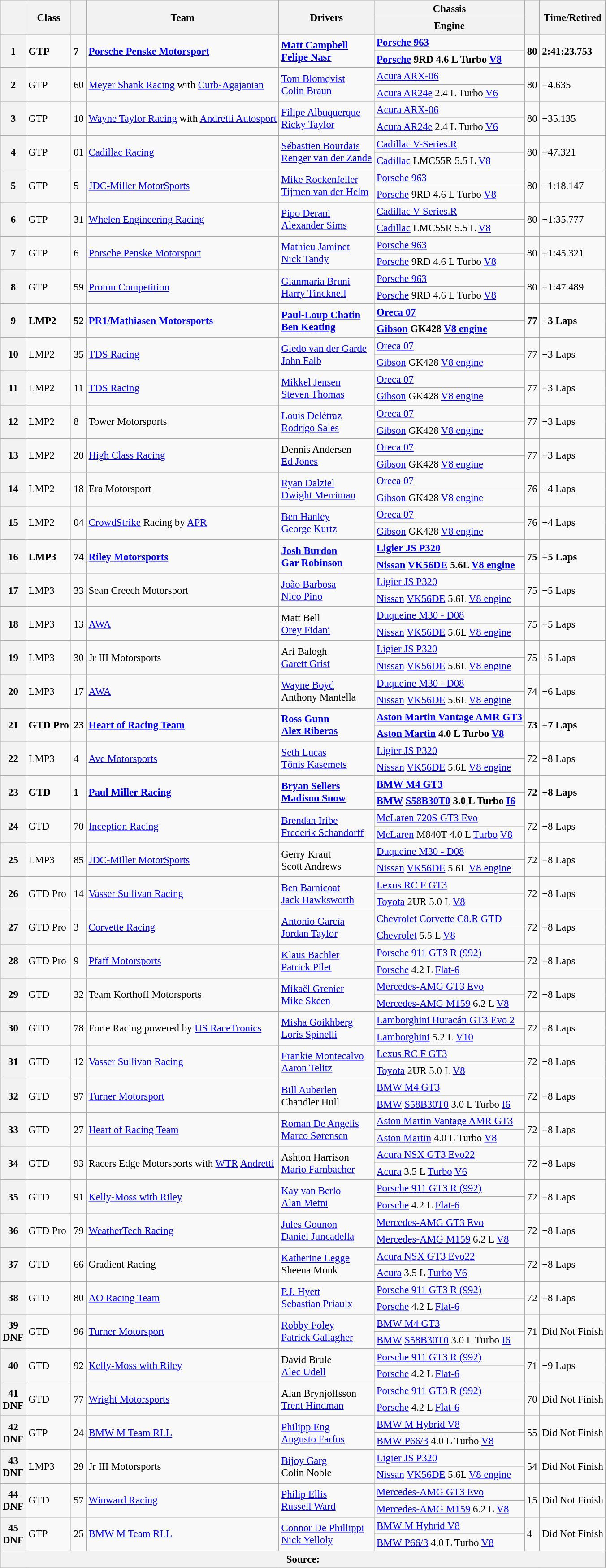<table class="wikitable" style="font-size:95%;">
<tr>
<th rowspan="2"></th>
<th rowspan="2">Class</th>
<th rowspan="2"></th>
<th rowspan="2">Team</th>
<th rowspan="2">Drivers</th>
<th>Chassis</th>
<th rowspan="2"></th>
<th rowspan="2">Time/Retired</th>
</tr>
<tr>
<th>Engine</th>
</tr>
<tr style="font-weight:bold;">
<th rowspan="2">1</th>
<td rowspan="2">GTP</td>
<td rowspan="2">7</td>
<td rowspan="2"> <a href='#'>Porsche Penske Motorsport</a></td>
<td rowspan="2"> <a href='#'>Matt Campbell</a><br> <a href='#'>Felipe Nasr</a></td>
<td><a href='#'>Porsche 963</a></td>
<td rowspan="2">80</td>
<td rowspan="2">2:41:23.753</td>
</tr>
<tr style="font-weight:bold;">
<td><a href='#'>Porsche</a> 9RD 4.6 L Turbo <a href='#'>V8</a></td>
</tr>
<tr>
<th rowspan="2">2</th>
<td rowspan="2">GTP</td>
<td rowspan="2">60</td>
<td rowspan="2"> <a href='#'>Meyer Shank Racing</a> with <a href='#'>Curb-Agajanian</a></td>
<td rowspan="2"> <a href='#'>Tom Blomqvist</a><br> <a href='#'>Colin Braun</a></td>
<td><a href='#'>Acura ARX-06</a></td>
<td rowspan="2">80</td>
<td rowspan="2">+4.635</td>
</tr>
<tr>
<td><a href='#'>Acura AR24e</a> 2.4 L Turbo <a href='#'>V6</a></td>
</tr>
<tr>
<th rowspan="2">3</th>
<td rowspan="2">GTP</td>
<td rowspan="2">10</td>
<td rowspan="2"> <a href='#'>Wayne Taylor Racing</a> with <a href='#'>Andretti Autosport</a></td>
<td rowspan="2"> <a href='#'>Filipe Albuquerque</a><br> <a href='#'>Ricky Taylor</a></td>
<td><a href='#'>Acura ARX-06</a></td>
<td rowspan="2">80</td>
<td rowspan="2">+35.135</td>
</tr>
<tr>
<td><a href='#'>Acura AR24e</a> 2.4 L Turbo <a href='#'>V6</a></td>
</tr>
<tr>
<th rowspan="2">4</th>
<td rowspan="2">GTP</td>
<td rowspan="2">01</td>
<td rowspan="2"> <a href='#'>Cadillac Racing</a></td>
<td rowspan="2"> <a href='#'>Sébastien Bourdais</a><br> <a href='#'>Renger van der Zande</a></td>
<td><a href='#'>Cadillac V-Series.R</a></td>
<td rowspan="2">80</td>
<td rowspan="2">+47.321</td>
</tr>
<tr>
<td><a href='#'>Cadillac</a> LMC55R 5.5 L <a href='#'>V8</a></td>
</tr>
<tr>
<th rowspan="2">5</th>
<td rowspan="2">GTP</td>
<td rowspan="2">5</td>
<td rowspan="2"> <a href='#'>JDC-Miller MotorSports</a></td>
<td rowspan="2"> <a href='#'>Mike Rockenfeller</a><br> <a href='#'>Tijmen van der Helm</a></td>
<td><a href='#'>Porsche 963</a></td>
<td rowspan="2">80</td>
<td rowspan="2">+1:18.147</td>
</tr>
<tr>
<td><a href='#'>Porsche</a> 9RD 4.6 L Turbo <a href='#'>V8</a></td>
</tr>
<tr>
<th rowspan="2">6</th>
<td rowspan="2">GTP</td>
<td rowspan="2">31</td>
<td rowspan="2"> <a href='#'>Whelen Engineering Racing</a></td>
<td rowspan="2"> <a href='#'>Pipo Derani</a><br> <a href='#'>Alexander Sims</a></td>
<td><a href='#'>Cadillac V-Series.R</a></td>
<td rowspan="2">80</td>
<td rowspan="2">+1:35.777</td>
</tr>
<tr>
<td><a href='#'>Cadillac</a> LMC55R 5.5 L <a href='#'>V8</a></td>
</tr>
<tr>
<th rowspan="2">7</th>
<td rowspan="2">GTP</td>
<td rowspan="2">6</td>
<td rowspan="2"> <a href='#'>Porsche Penske Motorsport</a></td>
<td rowspan="2"> <a href='#'>Mathieu Jaminet</a><br> <a href='#'>Nick Tandy</a></td>
<td><a href='#'>Porsche 963</a></td>
<td rowspan="2">80</td>
<td rowspan="2">+1:45.321</td>
</tr>
<tr>
<td><a href='#'>Porsche</a> 9RD 4.6 L Turbo <a href='#'>V8</a></td>
</tr>
<tr>
<th rowspan="2">8</th>
<td rowspan="2">GTP</td>
<td rowspan="2">59</td>
<td rowspan="2"> <a href='#'>Proton Competition</a></td>
<td rowspan="2"> <a href='#'>Gianmaria Bruni</a><br> <a href='#'>Harry Tincknell</a></td>
<td><a href='#'>Porsche 963</a></td>
<td rowspan="2">80</td>
<td rowspan="2">+1:47.489</td>
</tr>
<tr>
<td><a href='#'>Porsche</a> 9RD 4.6 L Turbo <a href='#'>V8</a></td>
</tr>
<tr style="font-weight:bold">
<th rowspan="2">9</th>
<td rowspan="2">LMP2</td>
<td rowspan="2">52</td>
<td rowspan="2"> <a href='#'>PR1/Mathiasen Motorsports</a></td>
<td rowspan="2"> <a href='#'>Paul-Loup Chatin</a><br> <a href='#'>Ben Keating</a></td>
<td><a href='#'>Oreca 07</a></td>
<td rowspan="2">77</td>
<td rowspan="2">+3 Laps</td>
</tr>
<tr style="font-weight:bold">
<td><a href='#'>Gibson</a> GK428 <a href='#'>V8 engine</a></td>
</tr>
<tr>
<th rowspan="2">10</th>
<td rowspan="2">LMP2</td>
<td rowspan="2">35</td>
<td rowspan="2"> <a href='#'>TDS Racing</a></td>
<td rowspan="2"> <a href='#'>Giedo van der Garde</a><br> <a href='#'>John Falb</a></td>
<td><a href='#'>Oreca 07</a></td>
<td rowspan="2">77</td>
<td rowspan="2">+3 Laps</td>
</tr>
<tr>
<td><a href='#'>Gibson</a> GK428 <a href='#'>V8 engine</a></td>
</tr>
<tr>
<th rowspan="2">11</th>
<td rowspan="2">LMP2</td>
<td rowspan="2">11</td>
<td rowspan="2"> <a href='#'>TDS Racing</a></td>
<td rowspan="2"> <a href='#'>Mikkel Jensen</a><br> <a href='#'>Steven Thomas</a></td>
<td><a href='#'>Oreca 07</a></td>
<td rowspan="2">77</td>
<td rowspan="2">+3 Laps</td>
</tr>
<tr>
<td><a href='#'>Gibson</a> GK428 <a href='#'>V8 engine</a></td>
</tr>
<tr>
<th rowspan="2">12</th>
<td rowspan="2">LMP2</td>
<td rowspan="2">8</td>
<td rowspan="2"> Tower Motorsports</td>
<td rowspan="2"> <a href='#'>Louis Delétraz</a><br> <a href='#'>Rodrigo Sales</a></td>
<td><a href='#'>Oreca 07</a></td>
<td rowspan="2">77</td>
<td rowspan="2">+3 Laps</td>
</tr>
<tr>
<td><a href='#'>Gibson</a> GK428 <a href='#'>V8 engine</a></td>
</tr>
<tr>
<th rowspan="2">13</th>
<td rowspan="2">LMP2</td>
<td rowspan="2">20</td>
<td rowspan="2"> <a href='#'>High Class Racing</a></td>
<td rowspan="2"> Dennis Andersen<br> <a href='#'>Ed Jones</a></td>
<td><a href='#'>Oreca 07</a></td>
<td rowspan="2">77</td>
<td rowspan="2">+3 Laps</td>
</tr>
<tr>
<td><a href='#'>Gibson</a> GK428 <a href='#'>V8 engine</a></td>
</tr>
<tr>
<th rowspan="2">14</th>
<td rowspan="2">LMP2</td>
<td rowspan="2">18</td>
<td rowspan="2"> Era Motorsport</td>
<td rowspan="2"> <a href='#'>Ryan Dalziel</a><br> <a href='#'>Dwight Merriman</a></td>
<td><a href='#'>Oreca 07</a></td>
<td rowspan="2">76</td>
<td rowspan="2">+4 Laps</td>
</tr>
<tr>
<td><a href='#'>Gibson</a> GK428 <a href='#'>V8 engine</a></td>
</tr>
<tr>
<th rowspan="2">15</th>
<td rowspan="2">LMP2</td>
<td rowspan="2">04</td>
<td rowspan="2"> <a href='#'>CrowdStrike</a> Racing by <a href='#'>APR</a></td>
<td rowspan="2"> <a href='#'>Ben Hanley</a><br> <a href='#'>George Kurtz</a></td>
<td><a href='#'>Oreca 07</a></td>
<td rowspan="2">76</td>
<td rowspan="2">+4 Laps</td>
</tr>
<tr>
<td><a href='#'>Gibson</a> GK428 <a href='#'>V8 engine</a></td>
</tr>
<tr style="font-weight:bold">
<th rowspan="2">16</th>
<td rowspan="2">LMP3</td>
<td rowspan="2">74</td>
<td rowspan="2"> <a href='#'>Riley Motorsports</a></td>
<td rowspan="2"> <a href='#'>Josh Burdon</a><br> <a href='#'>Gar Robinson</a></td>
<td><a href='#'>Ligier JS P320</a></td>
<td rowspan="2">75</td>
<td rowspan="2">+5 Laps</td>
</tr>
<tr style="font-weight:bold">
<td><a href='#'>Nissan</a> <a href='#'>VK56DE</a> 5.6L <a href='#'>V8 engine</a></td>
</tr>
<tr>
<th rowspan="2">17</th>
<td rowspan="2">LMP3</td>
<td rowspan="2">33</td>
<td rowspan="2"> Sean Creech Motorsport</td>
<td rowspan="2"> <a href='#'>João Barbosa</a><br> <a href='#'>Nico Pino</a></td>
<td><a href='#'>Ligier JS P320</a></td>
<td rowspan="2">75</td>
<td rowspan="2">+5 Laps</td>
</tr>
<tr>
<td><a href='#'>Nissan</a> <a href='#'>VK56DE</a> 5.6L <a href='#'>V8 engine</a></td>
</tr>
<tr>
<th rowspan="2">18</th>
<td rowspan="2">LMP3</td>
<td rowspan="2">13</td>
<td rowspan="2"> <a href='#'>AWA</a></td>
<td rowspan="2"> Matt Bell<br> <a href='#'>Orey Fidani</a></td>
<td><a href='#'>Duqueine M30 - D08</a></td>
<td rowspan="2">75</td>
<td rowspan="2">+5 Laps</td>
</tr>
<tr>
<td><a href='#'>Nissan</a> <a href='#'>VK56DE</a> 5.6L <a href='#'>V8 engine</a></td>
</tr>
<tr>
<th rowspan="2">19</th>
<td rowspan="2">LMP3</td>
<td rowspan="2">30</td>
<td rowspan="2"> Jr III Motorsports</td>
<td rowspan="2"> Ari Balogh<br> <a href='#'>Garett Grist</a></td>
<td><a href='#'>Ligier JS P320</a></td>
<td rowspan="2">75</td>
<td rowspan="2">+5 Laps</td>
</tr>
<tr>
<td><a href='#'>Nissan</a> <a href='#'>VK56DE</a> 5.6L <a href='#'>V8 engine</a></td>
</tr>
<tr>
<th rowspan="2">20</th>
<td rowspan="2">LMP3</td>
<td rowspan="2">17</td>
<td rowspan="2"> <a href='#'>AWA</a></td>
<td rowspan="2"> <a href='#'>Wayne Boyd</a><br> Anthony Mantella</td>
<td><a href='#'>Duqueine M30 - D08</a></td>
<td rowspan="2">74</td>
<td rowspan="2">+6 Laps</td>
</tr>
<tr>
<td><a href='#'>Nissan</a> <a href='#'>VK56DE</a> 5.6L <a href='#'>V8 engine</a></td>
</tr>
<tr style="font-weight:bold;">
<th rowspan="2">21</th>
<td rowspan="2">GTD Pro</td>
<td rowspan="2">23</td>
<td rowspan="2"> <a href='#'>Heart of Racing Team</a></td>
<td rowspan="2"> <a href='#'>Ross Gunn</a><br> <a href='#'>Alex Riberas</a></td>
<td><a href='#'>Aston Martin Vantage AMR GT3</a></td>
<td rowspan="2">73</td>
<td rowspan="2">+7 Laps</td>
</tr>
<tr style="font-weight:bold;">
<td><a href='#'>Aston Martin</a> 4.0 L Turbo <a href='#'>V8</a></td>
</tr>
<tr>
<th rowspan="2">22</th>
<td rowspan="2">LMP3</td>
<td rowspan="2">4</td>
<td rowspan="2"> <a href='#'>Ave Motorsports</a></td>
<td rowspan="2"> <a href='#'>Seth Lucas</a><br> <a href='#'>Tõnis Kasemets</a></td>
<td><a href='#'>Ligier JS P320</a></td>
<td rowspan="2">72</td>
<td rowspan="2">+8 Laps</td>
</tr>
<tr>
<td><a href='#'>Nissan</a> <a href='#'>VK56DE</a> 5.6L <a href='#'>V8 engine</a></td>
</tr>
<tr style="font-weight:bold">
<th rowspan="2">23</th>
<td rowspan="2">GTD</td>
<td rowspan="2">1</td>
<td rowspan="2"> <a href='#'>Paul Miller Racing</a></td>
<td rowspan="2"> <a href='#'>Bryan Sellers</a><br> <a href='#'>Madison Snow</a></td>
<td><a href='#'>BMW M4 GT3</a></td>
<td rowspan="2">72</td>
<td rowspan="2">+8 Laps</td>
</tr>
<tr style="font-weight:bold">
<td><a href='#'>BMW</a> <a href='#'>S58B30T0</a> 3.0 L Turbo <a href='#'>I6</a></td>
</tr>
<tr>
<th rowspan="2">24</th>
<td rowspan="2">GTD</td>
<td rowspan="2">70</td>
<td rowspan="2"> <a href='#'>Inception Racing</a></td>
<td rowspan="2"> <a href='#'>Brendan Iribe</a><br> <a href='#'>Frederik Schandorff</a></td>
<td><a href='#'>McLaren 720S GT3 Evo</a></td>
<td rowspan="2">72</td>
<td rowspan="2">+8 Laps</td>
</tr>
<tr>
<td><a href='#'>McLaren</a> M840T 4.0 L <a href='#'>Turbo</a> <a href='#'>V8</a></td>
</tr>
<tr>
<th rowspan="2">25</th>
<td rowspan="2">LMP3</td>
<td rowspan="2">85</td>
<td rowspan="2"> <a href='#'>JDC-Miller MotorSports</a></td>
<td rowspan="2"> Gerry Kraut<br> Scott Andrews</td>
<td><a href='#'>Duqueine M30 - D08</a></td>
<td rowspan="2">72</td>
<td rowspan="2">+8 Laps</td>
</tr>
<tr>
<td><a href='#'>Nissan</a> <a href='#'>VK56DE</a> 5.6L <a href='#'>V8 engine</a></td>
</tr>
<tr>
<th rowspan="2">26</th>
<td rowspan="2">GTD Pro</td>
<td rowspan="2">14</td>
<td rowspan="2"> <a href='#'>Vasser Sullivan Racing</a></td>
<td rowspan="2"> <a href='#'>Ben Barnicoat</a><br> <a href='#'>Jack Hawksworth</a></td>
<td><a href='#'>Lexus RC F GT3</a></td>
<td rowspan="2">72</td>
<td rowspan="2">+8 Laps</td>
</tr>
<tr>
<td><a href='#'>Toyota</a> 2UR 5.0 L <a href='#'>V8</a></td>
</tr>
<tr>
<th rowspan="2">27</th>
<td rowspan="2">GTD Pro</td>
<td rowspan="2">3</td>
<td rowspan="2"> <a href='#'>Corvette Racing</a></td>
<td rowspan="2"> <a href='#'>Antonio García</a><br> <a href='#'>Jordan Taylor</a></td>
<td><a href='#'>Chevrolet Corvette C8.R GTD</a></td>
<td rowspan="2">72</td>
<td rowspan="2">+8 Laps</td>
</tr>
<tr>
<td><a href='#'>Chevrolet</a> 5.5 L <a href='#'>V8</a></td>
</tr>
<tr>
<th rowspan="2">28</th>
<td rowspan="2">GTD Pro</td>
<td rowspan="2">9</td>
<td rowspan="2"> <a href='#'>Pfaff Motorsports</a></td>
<td rowspan="2"> <a href='#'>Klaus Bachler</a><br> <a href='#'>Patrick Pilet</a></td>
<td><a href='#'>Porsche 911 GT3 R (992)</a></td>
<td rowspan="2">72</td>
<td rowspan="2">+8 Laps</td>
</tr>
<tr>
<td><a href='#'>Porsche</a> 4.2 L <a href='#'>Flat-6</a></td>
</tr>
<tr>
<th rowspan="2">29</th>
<td rowspan="2">GTD</td>
<td rowspan="2">32</td>
<td rowspan="2"> Team Korthoff Motorsports</td>
<td rowspan="2"> <a href='#'>Mikaël Grenier</a><br> <a href='#'>Mike Skeen</a></td>
<td><a href='#'>Mercedes-AMG GT3 Evo</a></td>
<td rowspan="2">72</td>
<td rowspan="2">+8 Laps</td>
</tr>
<tr>
<td><a href='#'>Mercedes-AMG M159</a> 6.2 L <a href='#'>V8</a></td>
</tr>
<tr>
<th rowspan="2">30</th>
<td rowspan="2">GTD</td>
<td rowspan="2">78</td>
<td rowspan="2"> Forte Racing powered by <a href='#'>US RaceTronics</a></td>
<td rowspan="2"> <a href='#'>Misha Goikhberg</a><br> <a href='#'>Loris Spinelli</a></td>
<td><a href='#'>Lamborghini Huracán GT3 Evo 2</a></td>
<td rowspan="2">72</td>
<td rowspan="2">+8 Laps</td>
</tr>
<tr>
<td><a href='#'>Lamborghini</a> 5.2 L <a href='#'>V10</a></td>
</tr>
<tr>
<th rowspan="2">31</th>
<td rowspan="2">GTD</td>
<td rowspan="2">12</td>
<td rowspan="2"> <a href='#'>Vasser Sullivan Racing</a></td>
<td rowspan="2"> <a href='#'>Frankie Montecalvo</a><br> <a href='#'>Aaron Telitz</a></td>
<td><a href='#'>Lexus RC F GT3</a></td>
<td rowspan="2">72</td>
<td rowspan="2">+8 Laps</td>
</tr>
<tr>
<td><a href='#'>Toyota</a> 2UR 5.0 L <a href='#'>V8</a></td>
</tr>
<tr>
<th rowspan="2">32</th>
<td rowspan="2">GTD</td>
<td rowspan="2">97</td>
<td rowspan="2"> <a href='#'>Turner Motorsport</a></td>
<td rowspan="2"> <a href='#'>Bill Auberlen</a><br> Chandler Hull</td>
<td><a href='#'>BMW M4 GT3</a></td>
<td rowspan="2">72</td>
<td rowspan="2">+8 Laps</td>
</tr>
<tr>
<td><a href='#'>BMW</a> <a href='#'>S58B30T0</a> 3.0 L Turbo <a href='#'>I6</a></td>
</tr>
<tr>
<th rowspan="2">33</th>
<td rowspan="2">GTD</td>
<td rowspan="2">27</td>
<td rowspan="2"> <a href='#'>Heart of Racing Team</a></td>
<td rowspan="2"> <a href='#'>Roman De Angelis</a><br> <a href='#'>Marco Sørensen</a></td>
<td><a href='#'>Aston Martin Vantage AMR GT3</a></td>
<td rowspan="2">72</td>
<td rowspan="2">+8 Laps</td>
</tr>
<tr>
<td><a href='#'>Aston Martin</a> 4.0 L Turbo <a href='#'>V8</a></td>
</tr>
<tr>
<th rowspan="2">34</th>
<td rowspan="2">GTD</td>
<td rowspan="2">93</td>
<td rowspan="2"> Racers Edge Motorsports with <a href='#'>WTR</a> <a href='#'>Andretti</a></td>
<td rowspan="2"> Ashton Harrison<br> <a href='#'>Mario Farnbacher</a></td>
<td><a href='#'>Acura NSX GT3 Evo22</a></td>
<td rowspan="2">72</td>
<td rowspan="2">+8 Laps</td>
</tr>
<tr>
<td><a href='#'>Acura</a> 3.5 L <a href='#'>Turbo</a> <a href='#'>V6</a></td>
</tr>
<tr>
<th rowspan="2">35</th>
<td rowspan="2">GTD</td>
<td rowspan="2">91</td>
<td rowspan="2"> <a href='#'>Kelly-Moss with Riley</a></td>
<td rowspan="2"> <a href='#'>Kay van Berlo</a><br> <a href='#'>Alan Metni</a></td>
<td><a href='#'>Porsche 911 GT3 R (992)</a></td>
<td rowspan="2">72</td>
<td rowspan="2">+8 Laps</td>
</tr>
<tr>
<td><a href='#'>Porsche</a> 4.2 L <a href='#'>Flat-6</a></td>
</tr>
<tr>
<th rowspan="2">36</th>
<td rowspan="2">GTD Pro</td>
<td rowspan="2">79</td>
<td rowspan="2"> <a href='#'>WeatherTech Racing</a></td>
<td rowspan="2"> <a href='#'>Jules Gounon</a><br> <a href='#'>Daniel Juncadella</a></td>
<td><a href='#'>Mercedes-AMG GT3 Evo</a></td>
<td rowspan="2">72</td>
<td rowspan="2">+8 Laps</td>
</tr>
<tr>
<td><a href='#'>Mercedes-AMG M159</a> 6.2 L <a href='#'>V8</a></td>
</tr>
<tr>
<th rowspan="2">37</th>
<td rowspan="2">GTD</td>
<td rowspan="2">66</td>
<td rowspan="2"> Gradient Racing</td>
<td rowspan="2"> <a href='#'>Katherine Legge</a><br> Sheena Monk</td>
<td><a href='#'>Acura NSX GT3 Evo22</a></td>
<td rowspan="2">72</td>
<td rowspan="2">+8 Laps</td>
</tr>
<tr>
<td><a href='#'>Acura</a> 3.5 L <a href='#'>Turbo</a> <a href='#'>V6</a></td>
</tr>
<tr>
<th rowspan="2">38</th>
<td rowspan="2">GTD</td>
<td rowspan="2">80</td>
<td rowspan="2"> <a href='#'>AO Racing Team</a></td>
<td rowspan="2"> <a href='#'>P.J. Hyett</a><br> <a href='#'>Sebastian Priaulx</a></td>
<td><a href='#'>Porsche 911 GT3 R (992)</a></td>
<td rowspan="2">72</td>
<td rowspan="2">+8 Laps</td>
</tr>
<tr>
<td><a href='#'>Porsche</a> 4.2 L <a href='#'>Flat-6</a></td>
</tr>
<tr>
<th rowspan="2">39<br>DNF</th>
<td rowspan="2">GTD</td>
<td rowspan="2">96</td>
<td rowspan="2"> <a href='#'>Turner Motorsport</a></td>
<td rowspan="2"> <a href='#'>Robby Foley</a><br> <a href='#'>Patrick Gallagher</a></td>
<td><a href='#'>BMW M4 GT3</a></td>
<td rowspan="2">71</td>
<td rowspan="2">Did Not Finish</td>
</tr>
<tr>
<td><a href='#'>BMW</a> <a href='#'>S58B30T0</a> 3.0 L Turbo <a href='#'>I6</a></td>
</tr>
<tr>
<th rowspan="2">40</th>
<td rowspan="2">GTD</td>
<td rowspan="2">92</td>
<td rowspan="2"> <a href='#'>Kelly-Moss with Riley</a></td>
<td rowspan="2"> David Brule<br> <a href='#'>Alec Udell</a></td>
<td><a href='#'>Porsche 911 GT3 R (992)</a></td>
<td rowspan="2">71</td>
<td rowspan="2">+9 Laps</td>
</tr>
<tr>
<td><a href='#'>Porsche</a> 4.2 L <a href='#'>Flat-6</a></td>
</tr>
<tr>
<th rowspan="2">41<br>DNF</th>
<td rowspan="2">GTD</td>
<td rowspan="2">77</td>
<td rowspan="2"> <a href='#'>Wright Motorsports</a></td>
<td rowspan="2"> Alan Brynjolfsson<br> <a href='#'>Trent Hindman</a></td>
<td><a href='#'>Porsche 911 GT3 R (992)</a></td>
<td rowspan="2">70</td>
<td rowspan="2">Did Not Finish</td>
</tr>
<tr>
<td><a href='#'>Porsche</a> 4.2 L <a href='#'>Flat-6</a></td>
</tr>
<tr>
<th rowspan="2">42<br>DNF</th>
<td rowspan="2">GTP</td>
<td rowspan="2">24</td>
<td rowspan="2"> <a href='#'>BMW M Team RLL</a></td>
<td rowspan="2"> <a href='#'>Philipp Eng</a><br> <a href='#'>Augusto Farfus</a></td>
<td><a href='#'>BMW M Hybrid V8</a></td>
<td rowspan="2">55</td>
<td rowspan="2">Did Not Finish</td>
</tr>
<tr>
<td><a href='#'>BMW P66/3</a> 4.0 L Turbo <a href='#'>V8</a></td>
</tr>
<tr>
<th rowspan="2">43<br>DNF</th>
<td rowspan="2">LMP3</td>
<td rowspan="2">29</td>
<td rowspan="2"> Jr III Motorsports</td>
<td rowspan="2"> <a href='#'>Bijoy Garg</a><br> Colin Noble</td>
<td><a href='#'>Ligier JS P320</a></td>
<td rowspan="2">54</td>
<td rowspan="2">Did Not Finish</td>
</tr>
<tr>
<td><a href='#'>Nissan</a> <a href='#'>VK56DE</a> 5.6L <a href='#'>V8 engine</a></td>
</tr>
<tr>
<th rowspan="2">44<br>DNF</th>
<td rowspan="2">GTD</td>
<td rowspan="2">57</td>
<td rowspan="2"> <a href='#'>Winward Racing</a></td>
<td rowspan="2"> <a href='#'>Philip Ellis</a><br> <a href='#'>Russell Ward</a></td>
<td><a href='#'>Mercedes-AMG GT3 Evo</a></td>
<td rowspan="2">15</td>
<td rowspan="2">Did Not Finish</td>
</tr>
<tr>
<td><a href='#'>Mercedes-AMG M159</a> 6.2 L <a href='#'>V8</a></td>
</tr>
<tr>
<th rowspan="2">45<br>DNF</th>
<td rowspan="2">GTP</td>
<td rowspan="2">25</td>
<td rowspan="2"> <a href='#'>BMW M Team RLL</a></td>
<td rowspan="2"> <a href='#'>Connor De Phillippi</a><br> <a href='#'>Nick Yelloly</a></td>
<td><a href='#'>BMW M Hybrid V8</a></td>
<td rowspan="2">4</td>
<td rowspan="2">Did Not Finish</td>
</tr>
<tr>
<td><a href='#'>BMW P66/3</a> 4.0 L Turbo <a href='#'>V8</a></td>
</tr>
<tr>
<th colspan="8">Source:</th>
</tr>
</table>
